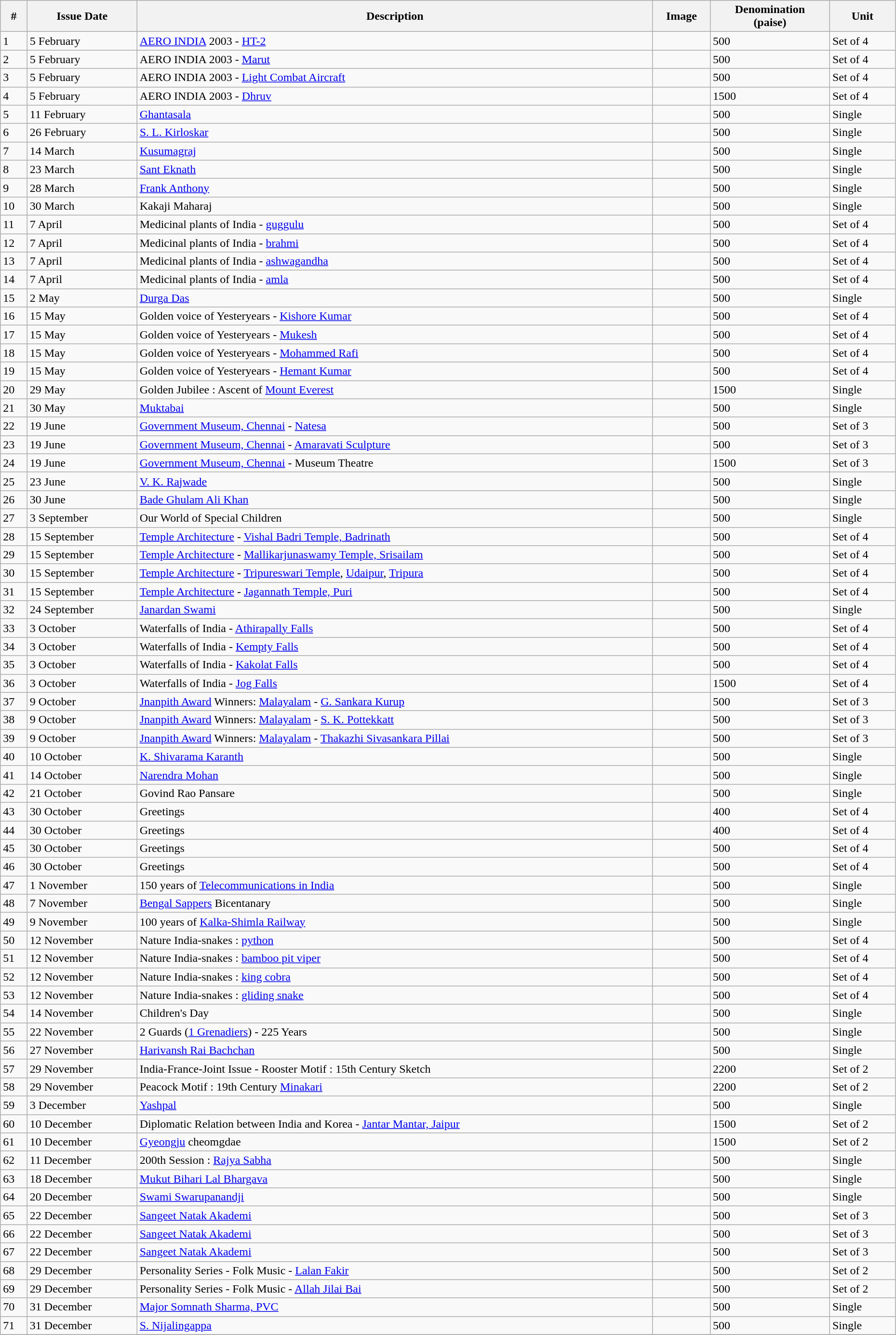<table class="wikitable" style="text-align:justify" width="98%">
<tr>
<th>#</th>
<th>Issue Date</th>
<th>Description</th>
<th>Image</th>
<th>Denomination<br>(paise)</th>
<th>Unit</th>
</tr>
<tr>
<td>1</td>
<td>5 February</td>
<td><a href='#'>AERO INDIA</a> 2003 - <a href='#'>HT-2</a></td>
<td></td>
<td>500</td>
<td>Set of 4</td>
</tr>
<tr>
<td>2</td>
<td>5 February</td>
<td>AERO INDIA 2003 - <a href='#'>Marut</a></td>
<td></td>
<td>500</td>
<td>Set of 4</td>
</tr>
<tr>
<td>3</td>
<td>5 February</td>
<td>AERO INDIA 2003 - <a href='#'>Light Combat Aircraft</a></td>
<td></td>
<td>500</td>
<td>Set of 4</td>
</tr>
<tr>
<td>4</td>
<td>5 February</td>
<td>AERO INDIA 2003 - <a href='#'>Dhruv</a></td>
<td></td>
<td>1500</td>
<td>Set of 4</td>
</tr>
<tr>
<td>5</td>
<td>11 February</td>
<td><a href='#'>Ghantasala</a></td>
<td></td>
<td>500</td>
<td>Single</td>
</tr>
<tr>
<td>6</td>
<td>26 February</td>
<td><a href='#'>S. L. Kirloskar</a></td>
<td></td>
<td>500</td>
<td>Single</td>
</tr>
<tr>
<td>7</td>
<td>14 March</td>
<td><a href='#'>Kusumagraj</a></td>
<td></td>
<td>500</td>
<td>Single</td>
</tr>
<tr>
<td>8</td>
<td>23 March</td>
<td><a href='#'>Sant Eknath</a></td>
<td></td>
<td>500</td>
<td>Single</td>
</tr>
<tr>
<td>9</td>
<td>28 March</td>
<td><a href='#'>Frank Anthony</a></td>
<td></td>
<td>500</td>
<td>Single</td>
</tr>
<tr>
<td>10</td>
<td>30 March</td>
<td>Kakaji Maharaj</td>
<td></td>
<td>500</td>
<td>Single</td>
</tr>
<tr>
<td>11</td>
<td>7 April</td>
<td>Medicinal plants of India - <a href='#'>guggulu</a></td>
<td></td>
<td>500</td>
<td>Set of 4</td>
</tr>
<tr>
<td>12</td>
<td>7 April</td>
<td>Medicinal plants of India - <a href='#'>brahmi</a></td>
<td></td>
<td>500</td>
<td>Set of 4</td>
</tr>
<tr>
<td>13</td>
<td>7 April</td>
<td>Medicinal plants of India - <a href='#'>ashwagandha</a></td>
<td></td>
<td>500</td>
<td>Set of 4</td>
</tr>
<tr>
<td>14</td>
<td>7 April</td>
<td>Medicinal plants of India - <a href='#'>amla</a></td>
<td></td>
<td>500</td>
<td>Set of 4</td>
</tr>
<tr>
<td>15</td>
<td>2 May</td>
<td><a href='#'>Durga Das</a></td>
<td></td>
<td>500</td>
<td>Single</td>
</tr>
<tr>
<td>16</td>
<td>15 May</td>
<td>Golden voice of Yesteryears - <a href='#'>Kishore Kumar</a></td>
<td></td>
<td>500</td>
<td>Set of 4</td>
</tr>
<tr>
<td>17</td>
<td>15 May</td>
<td>Golden voice of Yesteryears - <a href='#'>Mukesh</a></td>
<td></td>
<td>500</td>
<td>Set of 4</td>
</tr>
<tr>
<td>18</td>
<td>15 May</td>
<td>Golden voice of Yesteryears - <a href='#'>Mohammed Rafi</a></td>
<td></td>
<td>500</td>
<td>Set of 4</td>
</tr>
<tr>
<td>19</td>
<td>15 May</td>
<td>Golden voice of Yesteryears - <a href='#'>Hemant Kumar</a></td>
<td></td>
<td>500</td>
<td>Set of 4</td>
</tr>
<tr>
<td>20</td>
<td>29 May</td>
<td>Golden Jubilee : Ascent of <a href='#'>Mount Everest</a></td>
<td></td>
<td>1500</td>
<td>Single</td>
</tr>
<tr>
<td>21</td>
<td>30 May</td>
<td><a href='#'>Muktabai</a></td>
<td></td>
<td>500</td>
<td>Single</td>
</tr>
<tr>
<td>22</td>
<td>19 June</td>
<td><a href='#'>Government Museum, Chennai</a> - <a href='#'>Natesa</a></td>
<td></td>
<td>500</td>
<td>Set of 3</td>
</tr>
<tr>
<td>23</td>
<td>19 June</td>
<td><a href='#'>Government Museum, Chennai</a> - <a href='#'>Amaravati Sculpture</a></td>
<td></td>
<td>500</td>
<td>Set of 3</td>
</tr>
<tr>
<td>24</td>
<td>19 June</td>
<td><a href='#'>Government Museum, Chennai</a> - Museum Theatre</td>
<td></td>
<td>1500</td>
<td>Set of 3</td>
</tr>
<tr>
<td>25</td>
<td>23 June</td>
<td><a href='#'>V. K. Rajwade</a></td>
<td></td>
<td>500</td>
<td>Single</td>
</tr>
<tr>
<td>26</td>
<td>30 June</td>
<td><a href='#'>Bade Ghulam Ali Khan</a></td>
<td></td>
<td>500</td>
<td>Single</td>
</tr>
<tr>
<td>27</td>
<td>3 September</td>
<td>Our World of Special Children</td>
<td></td>
<td>500</td>
<td>Single</td>
</tr>
<tr>
<td>28</td>
<td>15 September</td>
<td><a href='#'>Temple Architecture</a> - <a href='#'>Vishal Badri Temple, Badrinath</a></td>
<td></td>
<td>500</td>
<td>Set of 4</td>
</tr>
<tr>
<td>29</td>
<td>15 September</td>
<td><a href='#'>Temple Architecture</a> - <a href='#'>Mallikarjunaswamy Temple, Srisailam</a></td>
<td></td>
<td>500</td>
<td>Set of 4</td>
</tr>
<tr>
<td>30</td>
<td>15 September</td>
<td><a href='#'>Temple Architecture</a> - <a href='#'>Tripureswari Temple</a>, <a href='#'>Udaipur</a>, <a href='#'>Tripura</a></td>
<td></td>
<td>500</td>
<td>Set of 4</td>
</tr>
<tr>
<td>31</td>
<td>15 September</td>
<td><a href='#'>Temple Architecture</a> - <a href='#'>Jagannath Temple, Puri</a></td>
<td></td>
<td>500</td>
<td>Set of 4</td>
</tr>
<tr>
<td>32</td>
<td>24 September</td>
<td><a href='#'>Janardan Swami</a></td>
<td></td>
<td>500</td>
<td>Single</td>
</tr>
<tr>
<td>33</td>
<td>3 October</td>
<td>Waterfalls of India - <a href='#'>Athirapally Falls</a></td>
<td></td>
<td>500</td>
<td>Set of 4</td>
</tr>
<tr>
<td>34</td>
<td>3 October</td>
<td>Waterfalls of India - <a href='#'>Kempty Falls</a></td>
<td></td>
<td>500</td>
<td>Set of 4</td>
</tr>
<tr>
<td>35</td>
<td>3 October</td>
<td>Waterfalls of India - <a href='#'>Kakolat Falls</a></td>
<td></td>
<td>500</td>
<td>Set of 4</td>
</tr>
<tr>
<td>36</td>
<td>3 October</td>
<td>Waterfalls of India - <a href='#'>Jog Falls</a></td>
<td></td>
<td>1500</td>
<td>Set of 4</td>
</tr>
<tr>
<td>37</td>
<td>9 October</td>
<td><a href='#'>Jnanpith Award</a> Winners: <a href='#'>Malayalam</a> - <a href='#'>G. Sankara Kurup</a></td>
<td></td>
<td>500</td>
<td>Set of 3</td>
</tr>
<tr>
<td>38</td>
<td>9 October</td>
<td><a href='#'>Jnanpith Award</a> Winners: <a href='#'>Malayalam</a> - <a href='#'>S. K. Pottekkatt</a></td>
<td></td>
<td>500</td>
<td>Set of 3</td>
</tr>
<tr>
<td>39</td>
<td>9 October</td>
<td><a href='#'>Jnanpith Award</a> Winners: <a href='#'>Malayalam</a> - <a href='#'>Thakazhi Sivasankara Pillai</a></td>
<td></td>
<td>500</td>
<td>Set of 3</td>
</tr>
<tr>
<td>40</td>
<td>10 October</td>
<td><a href='#'>K. Shivarama Karanth</a></td>
<td></td>
<td>500</td>
<td>Single</td>
</tr>
<tr>
<td>41</td>
<td>14 October</td>
<td><a href='#'>Narendra Mohan</a></td>
<td></td>
<td>500</td>
<td>Single</td>
</tr>
<tr>
<td>42</td>
<td>21 October</td>
<td>Govind Rao Pansare</td>
<td></td>
<td>500</td>
<td>Single</td>
</tr>
<tr>
<td>43</td>
<td>30 October</td>
<td>Greetings</td>
<td></td>
<td>400</td>
<td>Set of 4</td>
</tr>
<tr>
<td>44</td>
<td>30 October</td>
<td>Greetings</td>
<td></td>
<td>400</td>
<td>Set of 4</td>
</tr>
<tr>
<td>45</td>
<td>30 October</td>
<td>Greetings</td>
<td></td>
<td>500</td>
<td>Set of 4</td>
</tr>
<tr>
<td>46</td>
<td>30 October</td>
<td>Greetings</td>
<td></td>
<td>500</td>
<td>Set of 4</td>
</tr>
<tr>
<td>47</td>
<td>1 November</td>
<td>150 years of <a href='#'>Telecommunications in India</a></td>
<td></td>
<td>500</td>
<td>Single</td>
</tr>
<tr>
<td>48</td>
<td>7 November</td>
<td><a href='#'>Bengal Sappers</a> Bicentanary</td>
<td></td>
<td>500</td>
<td>Single</td>
</tr>
<tr>
<td>49</td>
<td>9 November</td>
<td>100 years of <a href='#'>Kalka-Shimla Railway</a></td>
<td></td>
<td>500</td>
<td>Single</td>
</tr>
<tr>
<td>50</td>
<td>12 November</td>
<td>Nature India-snakes : <a href='#'>python</a></td>
<td></td>
<td>500</td>
<td>Set of 4</td>
</tr>
<tr>
<td>51</td>
<td>12 November</td>
<td>Nature India-snakes : <a href='#'>bamboo pit viper</a></td>
<td></td>
<td>500</td>
<td>Set of 4</td>
</tr>
<tr>
<td>52</td>
<td>12 November</td>
<td>Nature India-snakes : <a href='#'>king cobra</a></td>
<td></td>
<td>500</td>
<td>Set of 4</td>
</tr>
<tr>
<td>53</td>
<td>12 November</td>
<td>Nature India-snakes : <a href='#'>gliding snake</a></td>
<td></td>
<td>500</td>
<td>Set of 4</td>
</tr>
<tr>
<td>54</td>
<td>14 November</td>
<td>Children's Day</td>
<td></td>
<td>500</td>
<td>Single</td>
</tr>
<tr>
<td>55</td>
<td>22 November</td>
<td>2 Guards (<a href='#'>1 Grenadiers</a>) - 225 Years</td>
<td></td>
<td>500</td>
<td>Single</td>
</tr>
<tr>
<td>56</td>
<td>27 November</td>
<td><a href='#'>Harivansh Rai Bachchan</a></td>
<td></td>
<td>500</td>
<td>Single</td>
</tr>
<tr>
<td>57</td>
<td>29 November</td>
<td>India-France-Joint Issue - Rooster Motif : 15th Century Sketch</td>
<td></td>
<td>2200</td>
<td>Set of 2</td>
</tr>
<tr>
<td>58</td>
<td>29 November</td>
<td>Peacock Motif : 19th Century <a href='#'>Minakari</a></td>
<td></td>
<td>2200</td>
<td>Set of 2</td>
</tr>
<tr>
<td>59</td>
<td>3 December</td>
<td><a href='#'>Yashpal</a></td>
<td></td>
<td>500</td>
<td>Single</td>
</tr>
<tr>
<td>60</td>
<td>10 December</td>
<td>Diplomatic Relation between India and Korea - <a href='#'>Jantar Mantar, Jaipur</a></td>
<td></td>
<td>1500</td>
<td>Set of 2</td>
</tr>
<tr>
<td>61</td>
<td>10 December</td>
<td><a href='#'>Gyeongju</a> cheomgdae</td>
<td></td>
<td>1500</td>
<td>Set of 2</td>
</tr>
<tr>
<td>62</td>
<td>11 December</td>
<td>200th Session : <a href='#'>Rajya Sabha</a></td>
<td></td>
<td>500</td>
<td>Single</td>
</tr>
<tr>
<td>63</td>
<td>18 December</td>
<td><a href='#'>Mukut Bihari Lal Bhargava</a></td>
<td></td>
<td>500</td>
<td>Single</td>
</tr>
<tr>
<td>64</td>
<td>20 December</td>
<td><a href='#'>Swami Swarupanandji</a></td>
<td></td>
<td>500</td>
<td>Single</td>
</tr>
<tr>
<td>65</td>
<td>22 December</td>
<td><a href='#'>Sangeet Natak Akademi</a></td>
<td></td>
<td>500</td>
<td>Set of 3</td>
</tr>
<tr>
<td>66</td>
<td>22 December</td>
<td><a href='#'>Sangeet Natak Akademi</a></td>
<td></td>
<td>500</td>
<td>Set of 3</td>
</tr>
<tr>
<td>67</td>
<td>22 December</td>
<td><a href='#'>Sangeet Natak Akademi</a></td>
<td></td>
<td>500</td>
<td>Set of 3</td>
</tr>
<tr>
<td>68</td>
<td>29 December</td>
<td>Personality Series - Folk Music - <a href='#'>Lalan Fakir</a></td>
<td></td>
<td>500</td>
<td>Set of 2</td>
</tr>
<tr>
<td>69</td>
<td>29 December</td>
<td>Personality Series - Folk Music - <a href='#'>Allah Jilai Bai</a></td>
<td></td>
<td>500</td>
<td>Set of 2</td>
</tr>
<tr>
<td>70</td>
<td>31 December</td>
<td><a href='#'>Major Somnath Sharma, PVC</a></td>
<td></td>
<td>500</td>
<td>Single</td>
</tr>
<tr>
<td>71</td>
<td>31 December</td>
<td><a href='#'>S. Nijalingappa</a></td>
<td></td>
<td>500</td>
<td>Single</td>
</tr>
<tr>
</tr>
</table>
